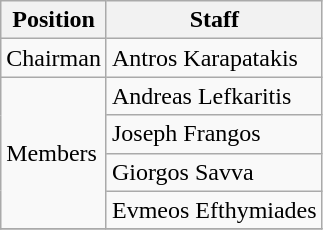<table class="wikitable" style="text-align: center">
<tr>
<th align=left>Position</th>
<th align=left>Staff</th>
</tr>
<tr>
<td align=left>Chairman</td>
<td align=left> Antros Karapatakis</td>
</tr>
<tr>
<td rowspan="4" align=left>Members</td>
<td align=left> Andreas Lefkaritis</td>
</tr>
<tr>
<td align=left> Joseph Frangos</td>
</tr>
<tr>
<td align=left> Giorgos Savva</td>
</tr>
<tr>
<td align=left> Evmeos Efthymiades</td>
</tr>
<tr>
</tr>
</table>
